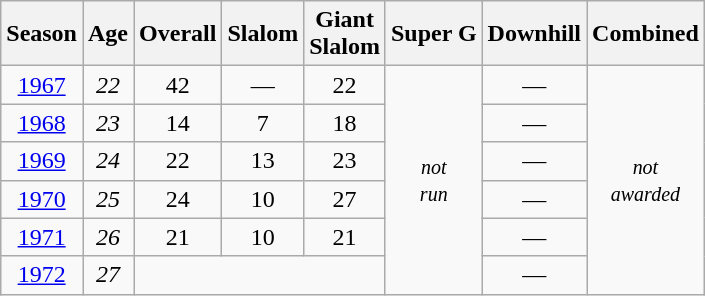<table class=wikitable style="text-align:center">
<tr>
<th>Season</th>
<th>Age</th>
<th>Overall</th>
<th>Slalom</th>
<th>Giant<br>Slalom</th>
<th>Super G</th>
<th>Downhill</th>
<th>Combined</th>
</tr>
<tr>
<td><a href='#'>1967</a></td>
<td><em>22</em></td>
<td>42</td>
<td>—</td>
<td>22</td>
<td rowspan=6><small><em>not<br>run</em></small></td>
<td>—</td>
<td rowspan=6><small><em>not<br>awarded</em> </small></td>
</tr>
<tr>
<td><a href='#'>1968</a></td>
<td><em>23</em></td>
<td>14</td>
<td>7</td>
<td>18</td>
<td>—</td>
</tr>
<tr>
<td><a href='#'>1969</a></td>
<td><em>24</em></td>
<td>22</td>
<td>13</td>
<td>23</td>
<td>—</td>
</tr>
<tr>
<td><a href='#'>1970</a></td>
<td><em>25</em></td>
<td>24</td>
<td>10</td>
<td>27</td>
<td>—</td>
</tr>
<tr>
<td><a href='#'>1971</a></td>
<td><em>26</em></td>
<td>21</td>
<td>10</td>
<td>21</td>
<td>—</td>
</tr>
<tr>
<td><a href='#'>1972</a></td>
<td><em>27</em></td>
<td colspan=3></td>
<td>—</td>
</tr>
</table>
